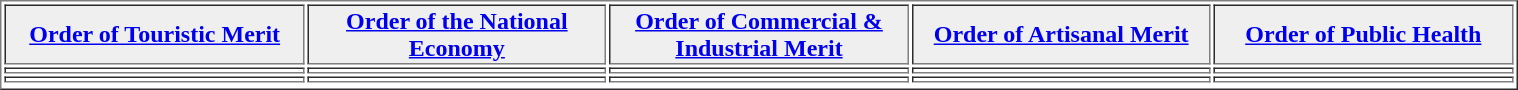<table align="center" border="1"  cellpadding="1" width="80%">
<tr>
<th width="20%" style="background:#efefef;"><a href='#'>Order of Touristic Merit</a></th>
<th width="20%" style="background:#efefef;"><a href='#'>Order of the National Economy</a></th>
<th width="20%" style="background:#efefef;"><a href='#'>Order of Commercial & Industrial Merit</a></th>
<th width="20%" style="background:#efefef;"><a href='#'>Order of Artisanal Merit</a></th>
<th width="20%" style="background:#efefef;"><a href='#'>Order of Public Health</a></th>
</tr>
<tr>
<td></td>
<td></td>
<td></td>
<td></td>
<td></td>
</tr>
<tr>
<td></td>
<td></td>
<td></td>
<td></td>
<td></td>
</tr>
<tr>
</tr>
</table>
